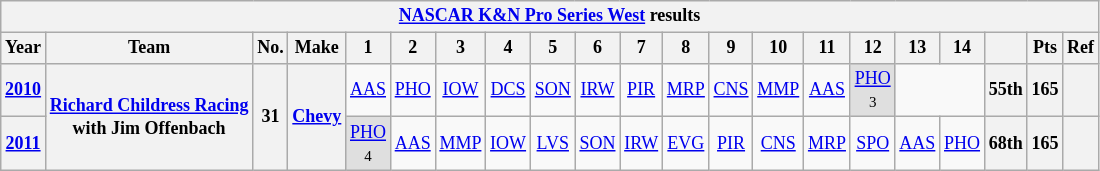<table class="wikitable" style="text-align:center; font-size:75%">
<tr>
<th colspan=21><a href='#'>NASCAR K&N Pro Series West</a> results</th>
</tr>
<tr>
<th>Year</th>
<th>Team</th>
<th>No.</th>
<th>Make</th>
<th>1</th>
<th>2</th>
<th>3</th>
<th>4</th>
<th>5</th>
<th>6</th>
<th>7</th>
<th>8</th>
<th>9</th>
<th>10</th>
<th>11</th>
<th>12</th>
<th>13</th>
<th>14</th>
<th></th>
<th>Pts</th>
<th>Ref</th>
</tr>
<tr>
<th><a href='#'>2010</a></th>
<th rowspan=2><a href='#'>Richard Childress Racing</a> <br> with Jim Offenbach</th>
<th rowspan=2>31</th>
<th rowspan=2><a href='#'>Chevy</a></th>
<td><a href='#'>AAS</a></td>
<td><a href='#'>PHO</a></td>
<td><a href='#'>IOW</a></td>
<td><a href='#'>DCS</a></td>
<td><a href='#'>SON</a></td>
<td><a href='#'>IRW</a></td>
<td><a href='#'>PIR</a></td>
<td><a href='#'>MRP</a></td>
<td><a href='#'>CNS</a></td>
<td><a href='#'>MMP</a></td>
<td><a href='#'>AAS</a></td>
<td style="background:#DFDFDF;"><a href='#'>PHO</a><br><small>3</small></td>
<td colspan=2></td>
<th>55th</th>
<th>165</th>
<th></th>
</tr>
<tr>
<th><a href='#'>2011</a></th>
<td style="background:#DFDFDF;"><a href='#'>PHO</a><br><small>4</small></td>
<td><a href='#'>AAS</a></td>
<td><a href='#'>MMP</a></td>
<td><a href='#'>IOW</a></td>
<td><a href='#'>LVS</a></td>
<td><a href='#'>SON</a></td>
<td><a href='#'>IRW</a></td>
<td><a href='#'>EVG</a></td>
<td><a href='#'>PIR</a></td>
<td><a href='#'>CNS</a></td>
<td><a href='#'>MRP</a></td>
<td><a href='#'>SPO</a></td>
<td><a href='#'>AAS</a></td>
<td><a href='#'>PHO</a></td>
<th>68th</th>
<th>165</th>
<th></th>
</tr>
</table>
